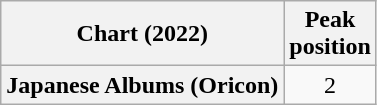<table class="wikitable plainrowheaders" style="text-align:center">
<tr>
<th scope="col">Chart (2022)</th>
<th scope="col">Peak<br>position</th>
</tr>
<tr>
<th scope="row">Japanese Albums (Oricon)</th>
<td>2</td>
</tr>
</table>
